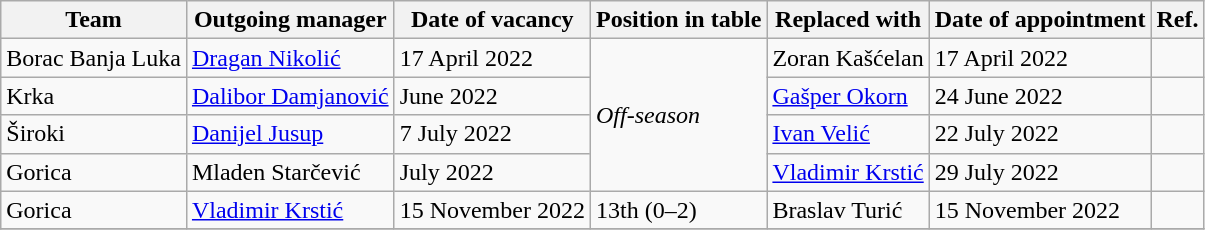<table class="wikitable sortable">
<tr>
<th>Team</th>
<th>Outgoing manager</th>
<th>Date of vacancy</th>
<th>Position in table</th>
<th>Replaced with</th>
<th>Date of appointment</th>
<th>Ref.</th>
</tr>
<tr>
<td>Borac Banja Luka</td>
<td> <a href='#'>Dragan Nikolić</a></td>
<td>17 April 2022</td>
<td rowspan=4><em>Off-season</em></td>
<td>  Zoran Kašćelan</td>
<td>17 April 2022</td>
<td></td>
</tr>
<tr>
<td>Krka</td>
<td> <a href='#'>Dalibor Damjanović</a></td>
<td>June 2022</td>
<td>  <a href='#'>Gašper Okorn</a></td>
<td>24 June 2022</td>
<td></td>
</tr>
<tr>
<td>Široki</td>
<td> <a href='#'>Danijel Jusup</a></td>
<td>7 July 2022</td>
<td> <a href='#'>Ivan Velić</a></td>
<td>22 July 2022</td>
<td></td>
</tr>
<tr>
<td>Gorica</td>
<td> Mladen Starčević</td>
<td>July 2022</td>
<td> <a href='#'>Vladimir Krstić</a></td>
<td>29 July 2022</td>
<td></td>
</tr>
<tr>
<td>Gorica</td>
<td> <a href='#'>Vladimir Krstić</a></td>
<td>15 November 2022</td>
<td>13th (0–2)</td>
<td> Braslav Turić</td>
<td>15 November 2022</td>
<td></td>
</tr>
<tr>
</tr>
</table>
